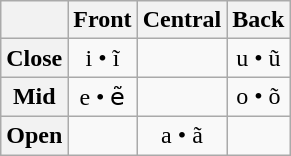<table class="wikitable" style="text-align: center;">
<tr>
<th></th>
<th>Front</th>
<th>Central</th>
<th>Back</th>
</tr>
<tr>
<th>Close</th>
<td>i • ĩ</td>
<td></td>
<td>u • ũ</td>
</tr>
<tr>
<th>Mid</th>
<td>e • ẽ</td>
<td></td>
<td>o • õ</td>
</tr>
<tr>
<th>Open</th>
<td></td>
<td>a • ã</td>
<td></td>
</tr>
</table>
